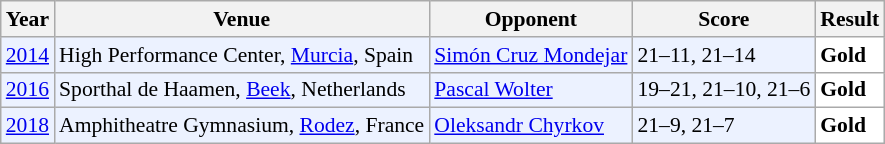<table class="sortable wikitable" style="font-size: 90%;">
<tr>
<th>Year</th>
<th>Venue</th>
<th>Opponent</th>
<th>Score</th>
<th>Result</th>
</tr>
<tr style="background:#ECF2FF">
<td align="center"><a href='#'>2014</a></td>
<td align="left">High Performance Center, <a href='#'>Murcia</a>, Spain</td>
<td align="left"> <a href='#'>Simón Cruz Mondejar</a></td>
<td align="left">21–11, 21–14</td>
<td style="text-align:left; background:white"> <strong>Gold</strong></td>
</tr>
<tr style="background:#ECF2FF">
<td align="center"><a href='#'>2016</a></td>
<td align="left">Sporthal de Haamen, <a href='#'>Beek</a>, Netherlands</td>
<td align="left"> <a href='#'>Pascal Wolter</a></td>
<td align="left">19–21, 21–10, 21–6</td>
<td style="text-align:left; background:white"> <strong>Gold</strong></td>
</tr>
<tr style="background:#ECF2FF">
<td align="center"><a href='#'>2018</a></td>
<td align="left">Amphitheatre Gymnasium, <a href='#'>Rodez</a>, France</td>
<td align="left"> <a href='#'>Oleksandr Chyrkov</a></td>
<td align="left">21–9, 21–7</td>
<td style="text-align:left; background:white"> <strong>Gold</strong></td>
</tr>
</table>
